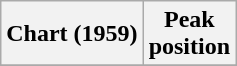<table class="wikitable sortable">
<tr>
<th>Chart (1959)</th>
<th>Peak<br>position</th>
</tr>
<tr>
</tr>
</table>
